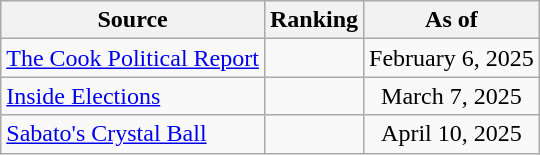<table class="wikitable" style="text-align:center">
<tr>
<th>Source</th>
<th>Ranking</th>
<th>As of</th>
</tr>
<tr>
<td align=left><a href='#'>The Cook Political Report</a></td>
<td></td>
<td>February 6, 2025</td>
</tr>
<tr>
<td align=left><a href='#'>Inside Elections</a></td>
<td></td>
<td>March 7, 2025</td>
</tr>
<tr>
<td align=left><a href='#'>Sabato's Crystal Ball</a></td>
<td></td>
<td>April 10, 2025</td>
</tr>
</table>
